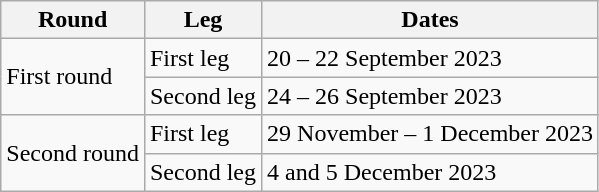<table class="wikitable">
<tr>
<th>Round</th>
<th>Leg</th>
<th>Dates</th>
</tr>
<tr>
<td rowspan=2>First round</td>
<td>First leg</td>
<td rowspan=1>20 – 22 September 2023</td>
</tr>
<tr>
<td>Second leg</td>
<td>24 – 26 September 2023</td>
</tr>
<tr>
<td rowspan=2>Second round</td>
<td>First leg</td>
<td>29 November – 1 December 2023</td>
</tr>
<tr>
<td>Second leg</td>
<td>4 and 5 December 2023</td>
</tr>
</table>
